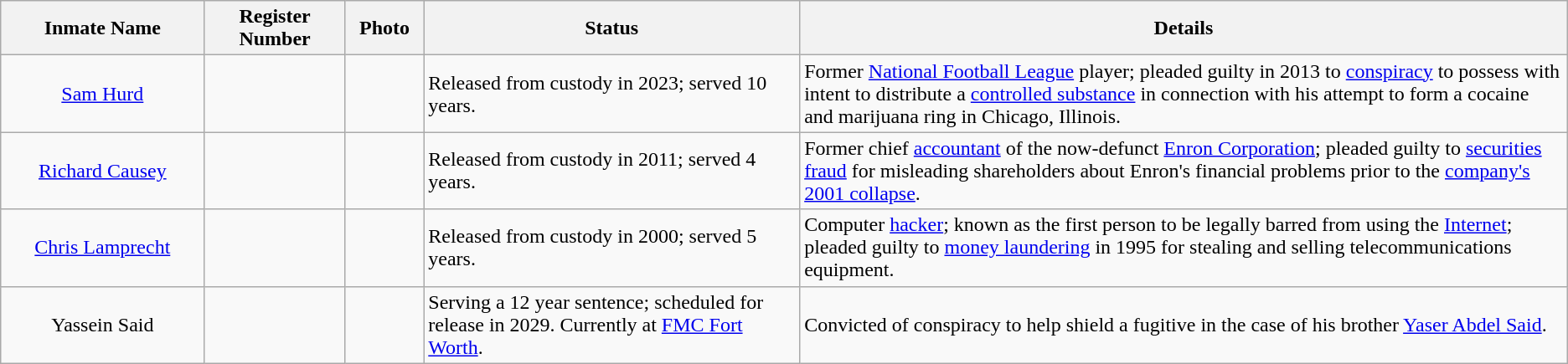<table class="wikitable sortable">
<tr>
<th width=13%>Inmate Name</th>
<th width=9%>Register Number</th>
<th width=5%>Photo</th>
<th width=24%>Status</th>
<th width=54%>Details</th>
</tr>
<tr>
<td align="center"><a href='#'>Sam Hurd</a></td>
<td align="center"></td>
<td align="center"></td>
<td>Released from custody in 2023; served 10 years.</td>
<td>Former <a href='#'>National Football League</a> player; pleaded guilty in 2013 to <a href='#'>conspiracy</a> to possess with intent to distribute a <a href='#'>controlled substance</a> in connection with his attempt to form a cocaine and marijuana ring in Chicago, Illinois.</td>
</tr>
<tr>
<td align="center"><a href='#'>Richard Causey</a></td>
<td align="center"></td>
<td align="center"></td>
<td>Released from custody in 2011; served 4 years.</td>
<td>Former chief <a href='#'>accountant</a> of the now-defunct <a href='#'>Enron Corporation</a>; pleaded guilty to <a href='#'>securities fraud</a> for misleading shareholders about Enron's financial problems prior to the <a href='#'>company's 2001 collapse</a>.</td>
</tr>
<tr>
<td align="center"><a href='#'>Chris Lamprecht</a></td>
<td align="center"></td>
<td align="center"></td>
<td>Released from custody in 2000; served 5 years.</td>
<td>Computer <a href='#'>hacker</a>; known as the first person to be legally barred from using the <a href='#'>Internet</a>; pleaded guilty to <a href='#'>money laundering</a> in 1995 for stealing and selling telecommunications equipment.</td>
</tr>
<tr>
<td align="center">Yassein Said</td>
<td align="center"></td>
<td></td>
<td>Serving a 12 year sentence; scheduled for release in 2029. Currently at <a href='#'>FMC Fort Worth</a>.</td>
<td>Convicted of conspiracy to help shield a fugitive in the case of his brother <a href='#'>Yaser Abdel Said</a>.</td>
</tr>
</table>
